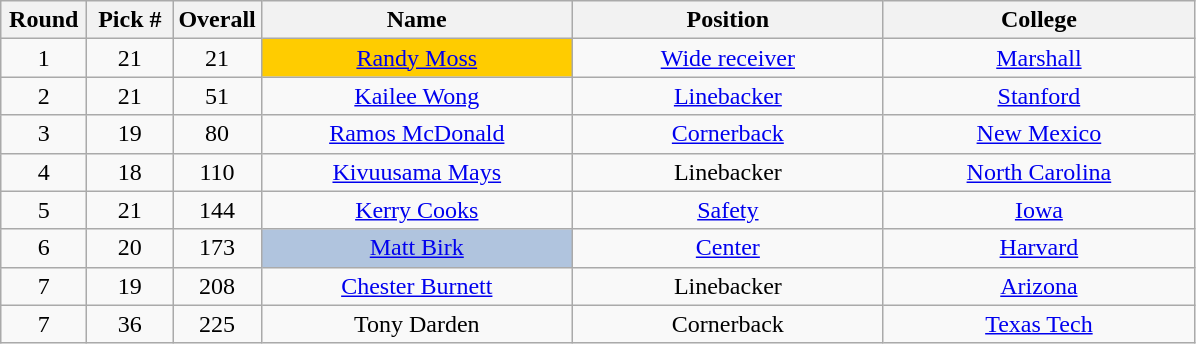<table class="wikitable sortable" style="text-align:center">
<tr>
<th width=50px>Round</th>
<th width=50px>Pick #</th>
<th width=50px>Overall</th>
<th width=200px>Name</th>
<th width=200px>Position</th>
<th width=200px>College</th>
</tr>
<tr>
<td>1</td>
<td>21</td>
<td>21</td>
<td bgcolor=#FFCC00><a href='#'>Randy Moss</a></td>
<td><a href='#'>Wide receiver</a></td>
<td><a href='#'>Marshall</a></td>
</tr>
<tr>
<td>2</td>
<td>21</td>
<td>51</td>
<td><a href='#'>Kailee Wong</a></td>
<td><a href='#'>Linebacker</a></td>
<td><a href='#'>Stanford</a></td>
</tr>
<tr>
<td>3</td>
<td>19</td>
<td>80</td>
<td><a href='#'>Ramos McDonald</a></td>
<td><a href='#'>Cornerback</a></td>
<td><a href='#'>New Mexico</a></td>
</tr>
<tr>
<td>4</td>
<td>18</td>
<td>110</td>
<td><a href='#'>Kivuusama Mays</a></td>
<td>Linebacker</td>
<td><a href='#'>North Carolina</a></td>
</tr>
<tr>
<td>5</td>
<td>21</td>
<td>144</td>
<td><a href='#'>Kerry Cooks</a></td>
<td><a href='#'>Safety</a></td>
<td><a href='#'>Iowa</a></td>
</tr>
<tr>
<td>6</td>
<td>20</td>
<td>173</td>
<td bgcolor=lightsteelblue><a href='#'>Matt Birk</a></td>
<td><a href='#'>Center</a></td>
<td><a href='#'>Harvard</a></td>
</tr>
<tr>
<td>7</td>
<td>19</td>
<td>208</td>
<td><a href='#'>Chester Burnett</a></td>
<td>Linebacker</td>
<td><a href='#'>Arizona</a></td>
</tr>
<tr>
<td>7</td>
<td>36</td>
<td>225</td>
<td>Tony Darden</td>
<td>Cornerback</td>
<td><a href='#'>Texas Tech</a></td>
</tr>
</table>
